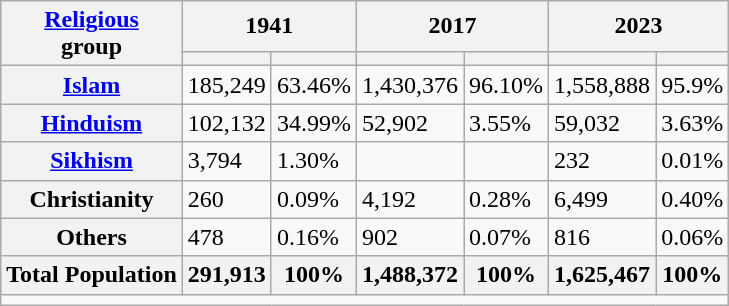<table class="wikitable sortable">
<tr>
<th rowspan="2"><a href='#'>Religious</a><br>group</th>
<th colspan="2">1941</th>
<th colspan="2">2017</th>
<th colspan="2">2023</th>
</tr>
<tr>
<th><a href='#'></a></th>
<th></th>
<th></th>
<th></th>
<th></th>
<th></th>
</tr>
<tr>
<th><a href='#'>Islam</a> </th>
<td>185,249</td>
<td>63.46%</td>
<td>1,430,376</td>
<td>96.10%</td>
<td>1,558,888</td>
<td>95.9%</td>
</tr>
<tr>
<th><a href='#'>Hinduism</a> </th>
<td>102,132</td>
<td>34.99%</td>
<td>52,902</td>
<td>3.55%</td>
<td>59,032</td>
<td>3.63%</td>
</tr>
<tr>
<th><a href='#'>Sikhism</a> </th>
<td>3,794</td>
<td>1.30%</td>
<td></td>
<td></td>
<td>232</td>
<td>0.01%</td>
</tr>
<tr>
<th>Christianity </th>
<td>260</td>
<td>0.09%</td>
<td>4,192</td>
<td>0.28%</td>
<td>6,499</td>
<td>0.40%</td>
</tr>
<tr>
<th>Others </th>
<td>478</td>
<td>0.16%</td>
<td>902</td>
<td>0.07%</td>
<td>816</td>
<td>0.06%</td>
</tr>
<tr>
<th>Total Population</th>
<th>291,913</th>
<th>100%</th>
<th>1,488,372</th>
<th>100%</th>
<th>1,625,467</th>
<th>100%</th>
</tr>
<tr class="sortbottom">
<td colspan="7"></td>
</tr>
</table>
